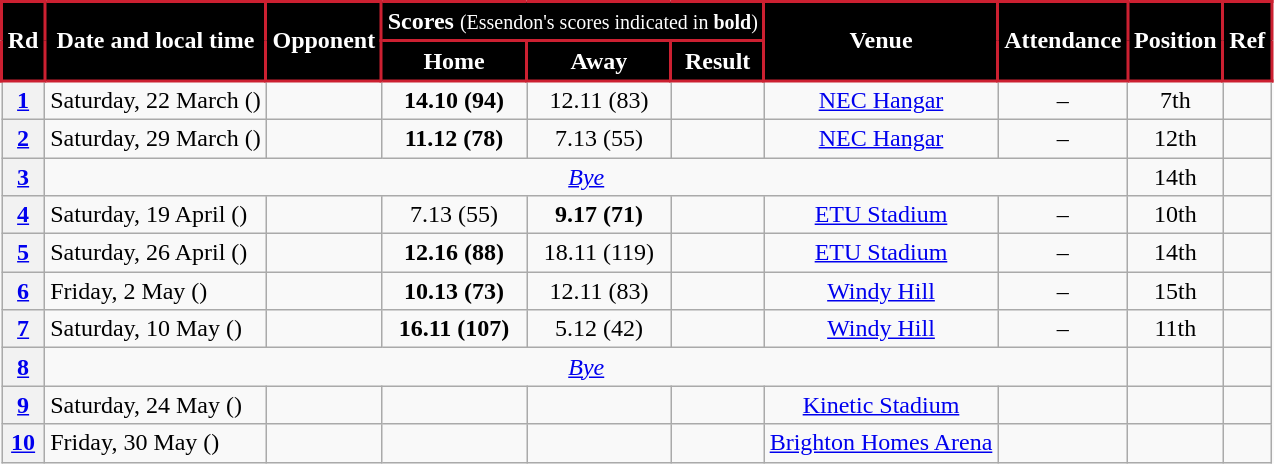<table class="wikitable" style="text-align:center">
<tr>
<th rowspan="2" style="background: #000000; color: #FFFFFF; border: solid #CC2031 2px">Rd</th>
<th rowspan="2" style="background: #000000; color: #FFFFFF; border: solid #CC2031 2px">Date and local time</th>
<th rowspan="2" style="background: #000000; color: #FFFFFF; border: solid #CC2031 2px">Opponent</th>
<td colspan="3" style="background: #000000; color: #FFFFFF; border: solid #CC2031 2px"><strong>Scores</strong> <small>(Essendon's scores indicated in <strong>bold</strong>)</small></td>
<th rowspan="2" style="background: #000000; color: #FFFFFF; border: solid #CC2031 2px">Venue</th>
<th rowspan="2" style="background: #000000; color: #FFFFFF; border: solid #CC2031 2px">Attendance</th>
<th rowspan="2" style="background: #000000; color: #FFFFFF; border: solid #CC2031 2px">Position</th>
<th rowspan="2" style="background: #000000; color: #FFFFFF; border: solid #CC2031 2px">Ref</th>
</tr>
<tr>
<th style="background: #000000; color: #FFFFFF; border: solid #CC2031 2px">Home</th>
<th style="background: #000000; color: #FFFFFF; border: solid #CC2031 2px">Away</th>
<th style="background: #000000; color: #FFFFFF; border: solid #CC2031 2px">Result</th>
</tr>
<tr>
<th><a href='#'>1</a></th>
<td align=left>Saturday, 22 March ()</td>
<td align=left></td>
<td><strong>14.10 (94)</strong></td>
<td>12.11 (83)</td>
<td></td>
<td><a href='#'>NEC Hangar</a></td>
<td>–</td>
<td>7th </td>
<td></td>
</tr>
<tr>
<th><a href='#'>2</a></th>
<td align=left>Saturday, 29 March ()</td>
<td align=left></td>
<td><strong>11.12 (78)</strong></td>
<td>7.13 (55)</td>
<td></td>
<td><a href='#'>NEC Hangar</a></td>
<td>–</td>
<td>12th </td>
<td></td>
</tr>
<tr>
<th><a href='#'>3</a></th>
<td colspan=7><em><a href='#'>Bye</a></em></td>
<td>14th </td>
<td></td>
</tr>
<tr>
<th><a href='#'>4</a></th>
<td align=left>Saturday, 19 April ()</td>
<td align=left></td>
<td>7.13 (55)</td>
<td><strong>9.17 (71)</strong></td>
<td></td>
<td><a href='#'>ETU Stadium</a></td>
<td>–</td>
<td>10th </td>
<td></td>
</tr>
<tr>
<th><a href='#'>5</a></th>
<td align=left>Saturday, 26 April ()</td>
<td align=left></td>
<td><strong>12.16 (88)</strong></td>
<td>18.11 (119)</td>
<td></td>
<td><a href='#'>ETU Stadium</a></td>
<td>–</td>
<td>14th </td>
<td></td>
</tr>
<tr>
<th><a href='#'>6</a></th>
<td align=left>Friday, 2 May ()</td>
<td align=left></td>
<td><strong>10.13 (73)</strong></td>
<td>12.11 (83)</td>
<td></td>
<td><a href='#'>Windy Hill</a></td>
<td>–</td>
<td>15th </td>
<td></td>
</tr>
<tr>
<th><a href='#'>7</a></th>
<td align=left>Saturday, 10 May ()</td>
<td align=left></td>
<td><strong>16.11 (107)</strong></td>
<td>5.12 (42)</td>
<td></td>
<td><a href='#'>Windy Hill</a></td>
<td>–</td>
<td>11th </td>
<td></td>
</tr>
<tr>
<th><a href='#'>8</a></th>
<td colspan=7><em><a href='#'>Bye</a></em></td>
<td></td>
<td></td>
</tr>
<tr>
<th><a href='#'>9</a></th>
<td align=left>Saturday, 24 May ()</td>
<td align=left></td>
<td></td>
<td></td>
<td></td>
<td><a href='#'>Kinetic Stadium</a></td>
<td></td>
<td></td>
<td></td>
</tr>
<tr>
<th><a href='#'>10</a></th>
<td align=left>Friday, 30 May ()</td>
<td align=left></td>
<td></td>
<td></td>
<td></td>
<td><a href='#'>Brighton Homes Arena</a></td>
<td></td>
<td></td>
<td></td>
</tr>
</table>
